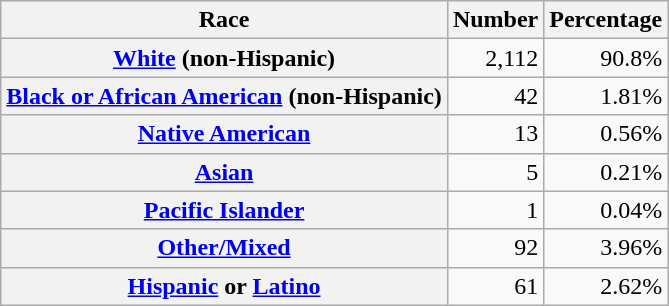<table class="wikitable" style="text-align:right">
<tr>
<th scope="col">Race</th>
<th scope="col">Number</th>
<th scope="col">Percentage</th>
</tr>
<tr>
<th scope="row"><a href='#'>White</a> (non-Hispanic)</th>
<td>2,112</td>
<td>90.8%</td>
</tr>
<tr>
<th scope="row"><a href='#'>Black or African American</a> (non-Hispanic)</th>
<td>42</td>
<td>1.81%</td>
</tr>
<tr>
<th scope="row"><a href='#'>Native American</a></th>
<td>13</td>
<td>0.56%</td>
</tr>
<tr>
<th scope="row"><a href='#'>Asian</a></th>
<td>5</td>
<td>0.21%</td>
</tr>
<tr>
<th scope="row"><a href='#'>Pacific Islander</a></th>
<td>1</td>
<td>0.04%</td>
</tr>
<tr>
<th scope="row"><a href='#'>Other/Mixed</a></th>
<td>92</td>
<td>3.96%</td>
</tr>
<tr>
<th scope="row"><a href='#'>Hispanic</a> or <a href='#'>Latino</a></th>
<td>61</td>
<td>2.62%</td>
</tr>
</table>
